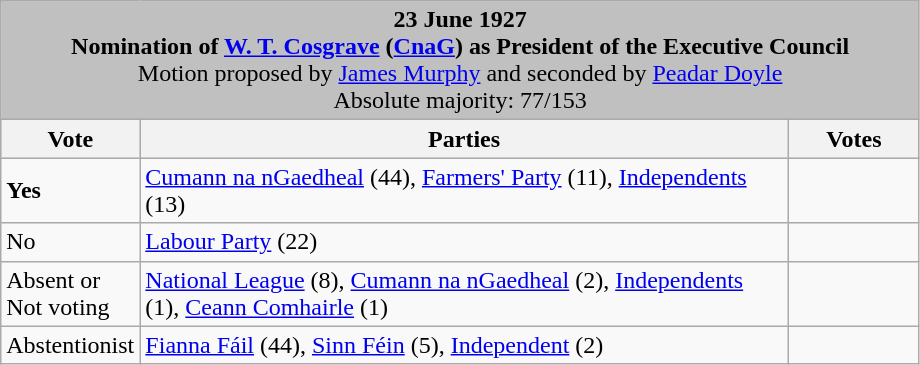<table class="wikitable">
<tr>
<td colspan="3" bgcolor="#C0C0C0" align=center><strong>23 June 1927<br>Nomination of <a href='#'>W. T. Cosgrave</a> (<a href='#'>CnaG</a>) as President of the Executive Council</strong><br>Motion proposed by <a href='#'>James Murphy</a> and seconded by <a href='#'>Peadar Doyle</a><br>Absolute majority: 77/153</td>
</tr>
<tr bgcolor="#D8D8D8">
<th width=80px>Vote</th>
<th width=425px>Parties</th>
<th width=80px align="center">Votes</th>
</tr>
<tr>
<td> <strong>Yes</strong></td>
<td><a href='#'>Cumann na nGaedheal</a> (44), <a href='#'>Farmers' Party</a> (11), <a href='#'>Independents</a> (13)</td>
<td></td>
</tr>
<tr>
<td>No</td>
<td><a href='#'>Labour Party</a> (22)</td>
<td></td>
</tr>
<tr>
<td>Absent or<br>Not voting</td>
<td><a href='#'>National League</a> (8), <a href='#'>Cumann na nGaedheal</a> (2), <a href='#'>Independents</a> (1), <a href='#'>Ceann Comhairle</a> (1)</td>
<td></td>
</tr>
<tr>
<td>Abstentionist</td>
<td><a href='#'>Fianna Fáil</a> (44), <a href='#'>Sinn Féin</a> (5), <a href='#'>Independent</a> (2) </td>
<td></td>
</tr>
</table>
